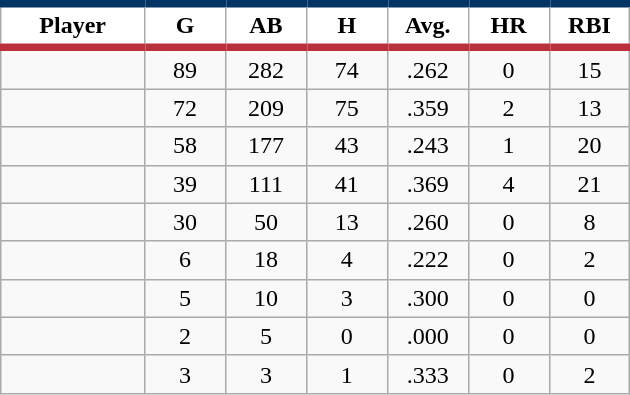<table class="wikitable sortable">
<tr>
<th style="background:#FFFFFF; border-top:#023465 5px solid; border-bottom:#ba313c 5px solid;" width="16%">Player</th>
<th style="background:#FFFFFF; border-top:#023465 5px solid; border-bottom:#ba313c 5px solid;" width="9%">G</th>
<th style="background:#FFFFFF; border-top:#023465 5px solid; border-bottom:#ba313c 5px solid;" width="9%">AB</th>
<th style="background:#FFFFFF; border-top:#023465 5px solid; border-bottom:#ba313c 5px solid;" width="9%">H</th>
<th style="background:#FFFFFF; border-top:#023465 5px solid; border-bottom:#ba313c 5px solid;" width="9%">Avg.</th>
<th style="background:#FFFFFF; border-top:#023465 5px solid; border-bottom:#ba313c 5px solid;" width="9%">HR</th>
<th style="background:#FFFFFF; border-top:#023465 5px solid; border-bottom:#ba313c 5px solid;" width="9%">RBI</th>
</tr>
<tr align="center">
<td></td>
<td>89</td>
<td>282</td>
<td>74</td>
<td>.262</td>
<td>0</td>
<td>15</td>
</tr>
<tr align="center">
<td></td>
<td>72</td>
<td>209</td>
<td>75</td>
<td>.359</td>
<td>2</td>
<td>13</td>
</tr>
<tr align="center">
<td></td>
<td>58</td>
<td>177</td>
<td>43</td>
<td>.243</td>
<td>1</td>
<td>20</td>
</tr>
<tr align="center">
<td></td>
<td>39</td>
<td>111</td>
<td>41</td>
<td>.369</td>
<td>4</td>
<td>21</td>
</tr>
<tr align="center">
<td></td>
<td>30</td>
<td>50</td>
<td>13</td>
<td>.260</td>
<td>0</td>
<td>8</td>
</tr>
<tr align="center">
<td></td>
<td>6</td>
<td>18</td>
<td>4</td>
<td>.222</td>
<td>0</td>
<td>2</td>
</tr>
<tr align="center">
<td></td>
<td>5</td>
<td>10</td>
<td>3</td>
<td>.300</td>
<td>0</td>
<td>0</td>
</tr>
<tr align="center">
<td></td>
<td>2</td>
<td>5</td>
<td>0</td>
<td>.000</td>
<td>0</td>
<td>0</td>
</tr>
<tr align="center">
<td></td>
<td>3</td>
<td>3</td>
<td>1</td>
<td>.333</td>
<td>0</td>
<td>2</td>
</tr>
</table>
